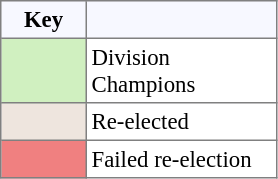<table bgcolor="#f7f8ff" cellpadding="3" cellspacing="0" border="1" style="font-size: 95%; border: gray solid 1px; border-collapse: collapse;text-align:center;">
<tr>
<th width=50>Key</th>
<th width=120></th>
</tr>
<tr>
<td style="background:#D0F0C0;" width="20"></td>
<td bgcolor="#ffffff" align="left">Division Champions</td>
</tr>
<tr>
<td style="background: #eee5de" width="20"></td>
<td bgcolor="#ffffff" align=left>Re-elected</td>
</tr>
<tr>
<td style="background: #F08080" width="20"></td>
<td bgcolor="#ffffff" align="left">Failed re-election</td>
</tr>
</table>
